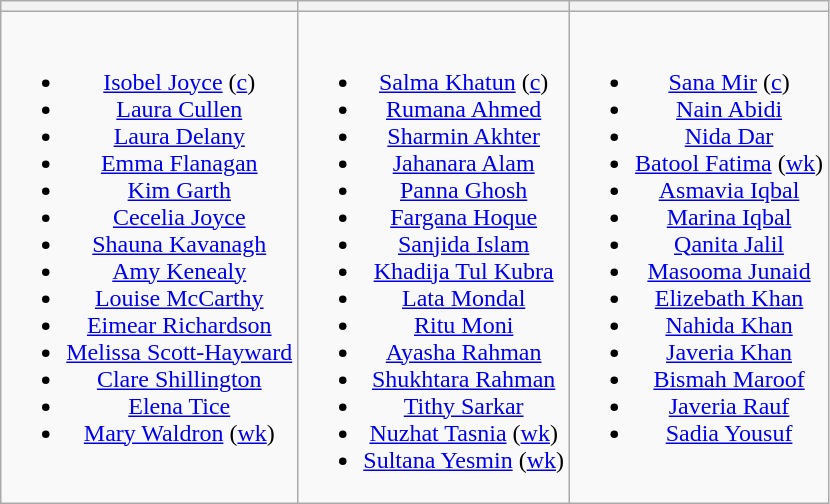<table class="wikitable" style="text-align:center">
<tr>
<th></th>
<th></th>
<th></th>
</tr>
<tr style="vertical-align:top">
<td><br><ul><li><a href='#'>Isobel Joyce</a> (<a href='#'>c</a>)</li><li><a href='#'>Laura Cullen</a></li><li><a href='#'>Laura Delany</a></li><li><a href='#'>Emma Flanagan</a></li><li><a href='#'>Kim Garth</a></li><li><a href='#'>Cecelia Joyce</a></li><li><a href='#'>Shauna Kavanagh</a></li><li><a href='#'>Amy Kenealy</a></li><li><a href='#'>Louise McCarthy</a></li><li><a href='#'>Eimear Richardson</a></li><li><a href='#'>Melissa Scott-Hayward</a></li><li><a href='#'>Clare Shillington</a></li><li><a href='#'>Elena Tice</a></li><li><a href='#'>Mary Waldron</a> (<a href='#'>wk</a>)</li></ul></td>
<td><br><ul><li><a href='#'>Salma Khatun</a> (<a href='#'>c</a>)</li><li><a href='#'>Rumana Ahmed</a></li><li><a href='#'>Sharmin Akhter</a></li><li><a href='#'>Jahanara Alam</a></li><li><a href='#'>Panna Ghosh</a></li><li><a href='#'>Fargana Hoque</a></li><li><a href='#'>Sanjida Islam</a></li><li><a href='#'>Khadija Tul Kubra</a></li><li><a href='#'>Lata Mondal</a></li><li><a href='#'>Ritu Moni</a></li><li><a href='#'>Ayasha Rahman</a></li><li><a href='#'>Shukhtara Rahman</a></li><li><a href='#'>Tithy Sarkar</a></li><li><a href='#'>Nuzhat Tasnia</a> (<a href='#'>wk</a>)</li><li><a href='#'>Sultana Yesmin</a> (<a href='#'>wk</a>)</li></ul></td>
<td><br><ul><li><a href='#'>Sana Mir</a> (<a href='#'>c</a>)</li><li><a href='#'>Nain Abidi</a></li><li><a href='#'>Nida Dar</a></li><li><a href='#'>Batool Fatima</a> (<a href='#'>wk</a>)</li><li><a href='#'>Asmavia Iqbal</a></li><li><a href='#'>Marina Iqbal</a></li><li><a href='#'>Qanita Jalil</a></li><li><a href='#'>Masooma Junaid</a></li><li><a href='#'>Elizebath Khan</a></li><li><a href='#'>Nahida Khan</a></li><li><a href='#'>Javeria Khan</a></li><li><a href='#'>Bismah Maroof</a></li><li><a href='#'>Javeria Rauf</a></li><li><a href='#'>Sadia Yousuf</a></li></ul></td>
</tr>
</table>
